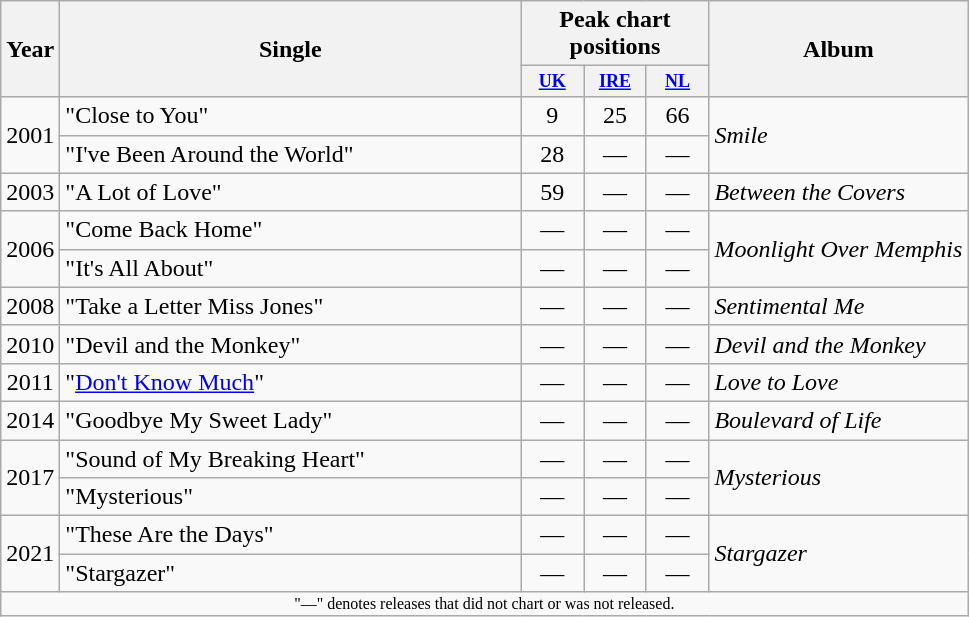<table class="wikitable" style=text-align:center;>
<tr>
<th rowspan="2">Year</th>
<th style="width:300px;" rowspan="2">Single</th>
<th colspan="3">Peak chart positions</th>
<th rowspan="2">Album</th>
</tr>
<tr>
<th style="width:3em;font-size:75%"><a href='#'>UK</a><br></th>
<th style="width:3em;font-size:75%"><a href='#'>IRE</a><br></th>
<th style="width:3em;font-size:75%"><a href='#'>NL</a><br></th>
</tr>
<tr>
<td rowspan=2>2001</td>
<td align=left>"Close to You"</td>
<td>9</td>
<td>25</td>
<td>66</td>
<td style="text-align:left;" rowspan="2"><em>Smile</em></td>
</tr>
<tr>
<td align=left>"I've Been Around the World"</td>
<td>28</td>
<td>—</td>
<td>—</td>
</tr>
<tr>
<td>2003</td>
<td align=left>"A Lot of Love"</td>
<td>59</td>
<td>—</td>
<td>—</td>
<td style="text-align:left;"><em>Between the Covers</em></td>
</tr>
<tr>
<td rowspan=2>2006</td>
<td align=left>"Come Back Home"</td>
<td>—</td>
<td>—</td>
<td>—</td>
<td rowspan="2" style="text-align:left;"><em>Moonlight Over Memphis</em></td>
</tr>
<tr>
<td align="left">"It's All About"</td>
<td>—</td>
<td>—</td>
<td>—</td>
</tr>
<tr>
<td>2008</td>
<td align=left>"Take a Letter Miss Jones"</td>
<td>—</td>
<td>—</td>
<td>—</td>
<td style="text-align:left;"><em>Sentimental Me</em></td>
</tr>
<tr>
<td>2010</td>
<td align=left>"Devil and the Monkey"</td>
<td>—</td>
<td>—</td>
<td>—</td>
<td style="text-align:left;"><em>Devil and the Monkey</em></td>
</tr>
<tr>
<td>2011</td>
<td align=left>"<a href='#'>Don't Know Much</a>"</td>
<td>—</td>
<td>—</td>
<td>—</td>
<td style="text-align:left;"><em>Love to Love</em></td>
</tr>
<tr>
<td>2014</td>
<td align=left>"Goodbye My Sweet Lady"</td>
<td>—</td>
<td>—</td>
<td>—</td>
<td style="text-align:left;"><em>Boulevard of Life</em></td>
</tr>
<tr>
<td rowspan=2>2017</td>
<td align=left>"Sound of My Breaking Heart"</td>
<td>—</td>
<td>—</td>
<td>—</td>
<td style="text-align:left;" rowspan="2"><em>Mysterious</em></td>
</tr>
<tr>
<td align=left>"Mysterious"</td>
<td>—</td>
<td>—</td>
<td>—</td>
</tr>
<tr>
<td rowspan=2>2021</td>
<td align=left>"These Are the Days"</td>
<td>—</td>
<td>—</td>
<td>—</td>
<td style="text-align:left;" rowspan="2"><em>Stargazer</em></td>
</tr>
<tr>
<td align=left>"Stargazer"</td>
<td>—</td>
<td>—</td>
<td>—</td>
</tr>
<tr>
<td colspan="8" style="font-size: 8pt">"—" denotes releases that did not chart or was not released.</td>
</tr>
</table>
